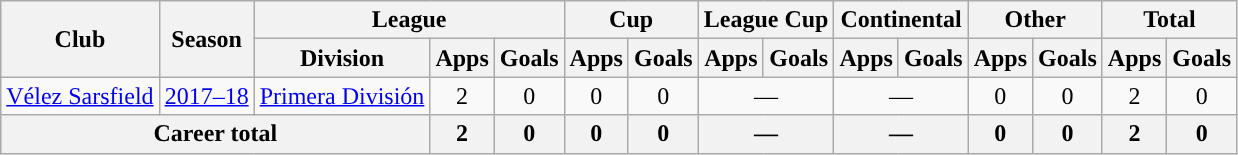<table class="wikitable" style="text-align:center">
<tr>
<th rowspan="2">Club</th>
<th rowspan="2">Season</th>
<th colspan="3">League</th>
<th colspan="2">Cup</th>
<th colspan="2">League Cup</th>
<th colspan="2">Continental</th>
<th colspan="2">Other</th>
<th colspan="2">Total</th>
</tr>
<tr>
<th>Division</th>
<th>Apps</th>
<th>Goals</th>
<th>Apps</th>
<th>Goals</th>
<th>Apps</th>
<th>Goals</th>
<th>Apps</th>
<th>Goals</th>
<th>Apps</th>
<th>Goals</th>
<th>Apps</th>
<th>Goals</th>
</tr>
<tr>
<td rowspan="1"><a href='#'>Vélez Sarsfield</a></td>
<td><a href='#'>2017–18</a></td>
<td rowspan="1"><a href='#'>Primera División</a></td>
<td>2</td>
<td>0</td>
<td>0</td>
<td>0</td>
<td colspan="2">—</td>
<td colspan="2">—</td>
<td>0</td>
<td>0</td>
<td>2</td>
<td>0</td>
</tr>
<tr>
<th colspan="3">Career total</th>
<th>2</th>
<th>0</th>
<th>0</th>
<th>0</th>
<th colspan="2">—</th>
<th colspan="2">—</th>
<th>0</th>
<th>0</th>
<th>2</th>
<th>0</th>
</tr>
</table>
